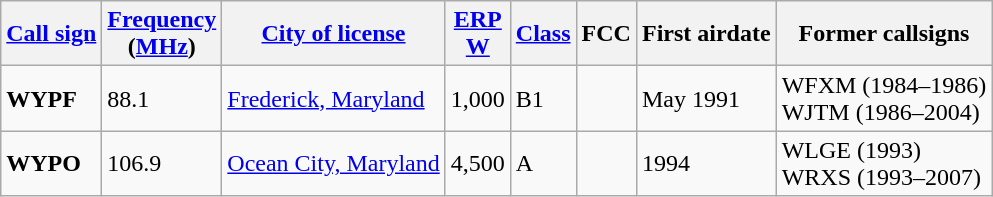<table class="wikitable sortable">
<tr>
<th><a href='#'>Call sign</a></th>
<th data-sort-type="number"><a href='#'>Frequency</a><br>(<a href='#'>MHz</a>)</th>
<th><a href='#'>City of license</a></th>
<th data-sort-type="number"><a href='#'>ERP</a><br><a href='#'>W</a></th>
<th><a href='#'>Class</a></th>
<th class="unsortable">FCC</th>
<th>First airdate</th>
<th>Former callsigns</th>
</tr>
<tr>
<td><strong>WYPF</strong></td>
<td>88.1</td>
<td><a href='#'>Frederick, Maryland</a></td>
<td>1,000</td>
<td>B1</td>
<td></td>
<td>May 1991</td>
<td>WFXM (1984–1986)<br>WJTM (1986–2004)</td>
</tr>
<tr>
<td><strong>WYPO</strong></td>
<td>106.9</td>
<td><a href='#'>Ocean City, Maryland</a></td>
<td>4,500</td>
<td>A</td>
<td></td>
<td>1994</td>
<td>WLGE (1993)<br>WRXS (1993–2007)</td>
</tr>
</table>
